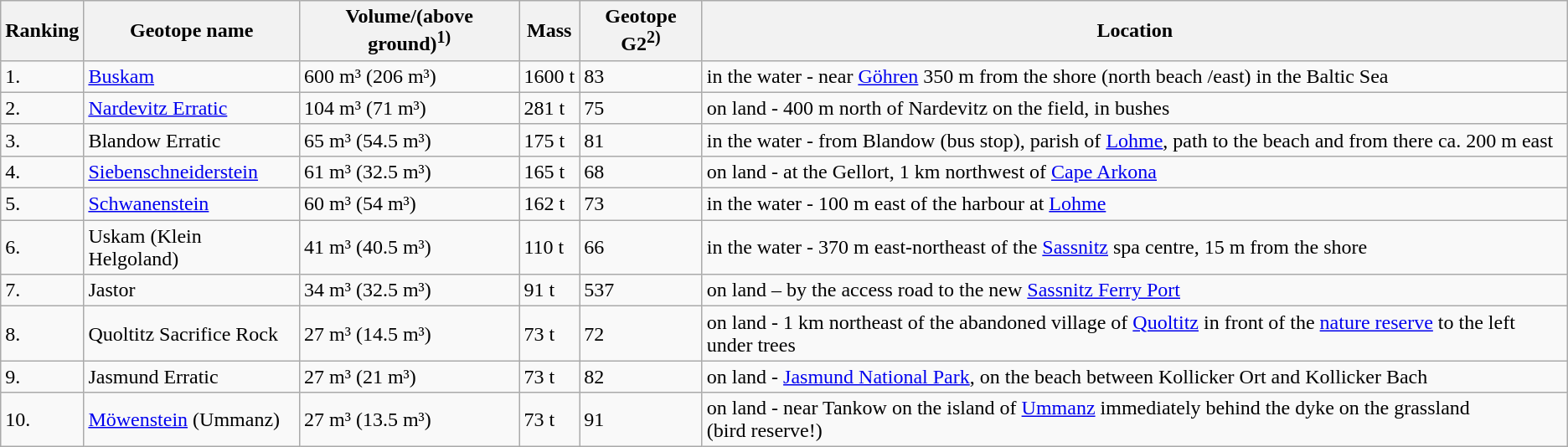<table class="wikitable">
<tr>
<th>Ranking</th>
<th>Geotope name</th>
<th>Volume/(above ground)<sup>1)</sup></th>
<th>Mass</th>
<th>Geotope G2<sup>2)</sup></th>
<th>Location</th>
</tr>
<tr>
<td>1.</td>
<td><a href='#'>Buskam</a></td>
<td>600 m³ (206 m³)</td>
<td>1600 t</td>
<td>83</td>
<td>in the water - near <a href='#'>Göhren</a> 350 m from the shore (north beach /east) in the Baltic Sea</td>
</tr>
<tr>
<td>2.</td>
<td><a href='#'>Nardevitz Erratic</a></td>
<td>104 m³ (71 m³)</td>
<td>281 t</td>
<td>75</td>
<td>on land - 400 m north of Nardevitz on the field, in bushes</td>
</tr>
<tr>
<td>3.</td>
<td>Blandow Erratic</td>
<td>65 m³ (54.5 m³)</td>
<td>175 t</td>
<td>81</td>
<td>in the water - from Blandow (bus stop), parish of <a href='#'>Lohme</a>, path to the beach and from there ca. 200 m east</td>
</tr>
<tr>
<td>4.</td>
<td><a href='#'>Siebenschneiderstein</a></td>
<td>61 m³ (32.5 m³)</td>
<td>165 t</td>
<td>68</td>
<td>on land - at the Gellort, 1 km northwest of <a href='#'>Cape Arkona</a></td>
</tr>
<tr>
<td>5.</td>
<td><a href='#'>Schwanenstein</a></td>
<td>60 m³ (54 m³)</td>
<td>162 t</td>
<td>73</td>
<td>in the water - 100 m east of the harbour at <a href='#'>Lohme</a></td>
</tr>
<tr>
<td>6.</td>
<td>Uskam (Klein Helgoland)</td>
<td>41 m³ (40.5 m³)</td>
<td>110 t</td>
<td>66</td>
<td>in the water - 370 m east-northeast of the <a href='#'>Sassnitz</a> spa centre, 15 m from the shore</td>
</tr>
<tr>
<td>7.</td>
<td>Jastor</td>
<td>34 m³ (32.5 m³)</td>
<td>91 t</td>
<td>537</td>
<td>on land – by the access road to the new <a href='#'>Sassnitz Ferry Port</a></td>
</tr>
<tr>
<td>8.</td>
<td>Quoltitz Sacrifice Rock</td>
<td>27 m³ (14.5 m³)</td>
<td>73 t</td>
<td>72</td>
<td>on land - 1 km northeast of the abandoned village of <a href='#'>Quoltitz</a> in front of the <a href='#'>nature reserve</a> to the left under trees</td>
</tr>
<tr>
<td>9.</td>
<td>Jasmund Erratic</td>
<td>27 m³ (21 m³)</td>
<td>73 t</td>
<td>82</td>
<td>on land - <a href='#'>Jasmund National Park</a>, on the beach between Kollicker Ort and Kollicker Bach</td>
</tr>
<tr>
<td>10.</td>
<td><a href='#'>Möwenstein</a> (Ummanz)</td>
<td>27 m³ (13.5 m³)</td>
<td>73 t</td>
<td>91</td>
<td>on land - near Tankow on the island of <a href='#'>Ummanz</a> immediately behind the dyke on the grassland<br>(bird reserve!)</td>
</tr>
</table>
